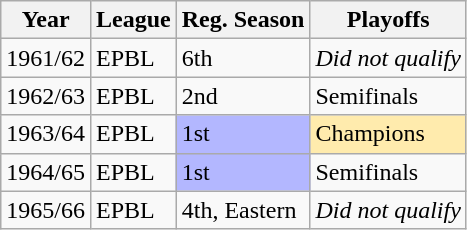<table class="wikitable">
<tr>
<th>Year</th>
<th>League</th>
<th>Reg. Season</th>
<th>Playoffs</th>
</tr>
<tr>
<td>1961/62</td>
<td>EPBL</td>
<td>6th</td>
<td><em>Did not qualify</em></td>
</tr>
<tr>
<td>1962/63</td>
<td>EPBL</td>
<td>2nd</td>
<td>Semifinals</td>
</tr>
<tr>
<td>1963/64</td>
<td>EPBL</td>
<td bgcolor="B3B7FF">1st</td>
<td bgcolor="FFEBAD">Champions</td>
</tr>
<tr>
<td>1964/65</td>
<td>EPBL</td>
<td bgcolor="B3B7FF">1st</td>
<td>Semifinals</td>
</tr>
<tr>
<td>1965/66</td>
<td>EPBL</td>
<td>4th, Eastern</td>
<td><em>Did not qualify</em></td>
</tr>
</table>
